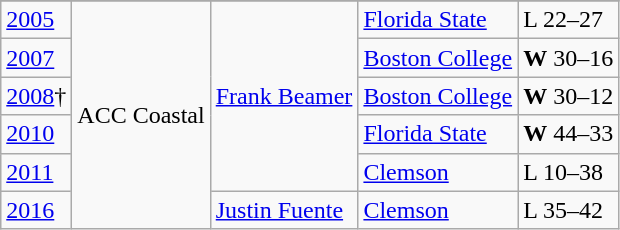<table class="wikitable">
<tr>
</tr>
<tr>
<td><a href='#'>2005</a></td>
<td rowspan="6">ACC Coastal</td>
<td rowspan="5"><a href='#'>Frank Beamer</a></td>
<td><a href='#'>Florida State</a></td>
<td>L 22–27</td>
</tr>
<tr>
<td><a href='#'>2007</a></td>
<td><a href='#'>Boston College</a></td>
<td><strong>W</strong> 30–16</td>
</tr>
<tr>
<td><a href='#'>2008</a>†</td>
<td><a href='#'>Boston College</a></td>
<td><strong>W</strong> 30–12</td>
</tr>
<tr>
<td><a href='#'>2010</a></td>
<td><a href='#'>Florida State</a></td>
<td><strong>W</strong> 44–33</td>
</tr>
<tr>
<td><a href='#'>2011</a></td>
<td><a href='#'>Clemson</a></td>
<td>L 10–38</td>
</tr>
<tr>
<td><a href='#'>2016</a></td>
<td><a href='#'>Justin Fuente</a></td>
<td><a href='#'>Clemson</a></td>
<td>L 35–42</td>
</tr>
</table>
